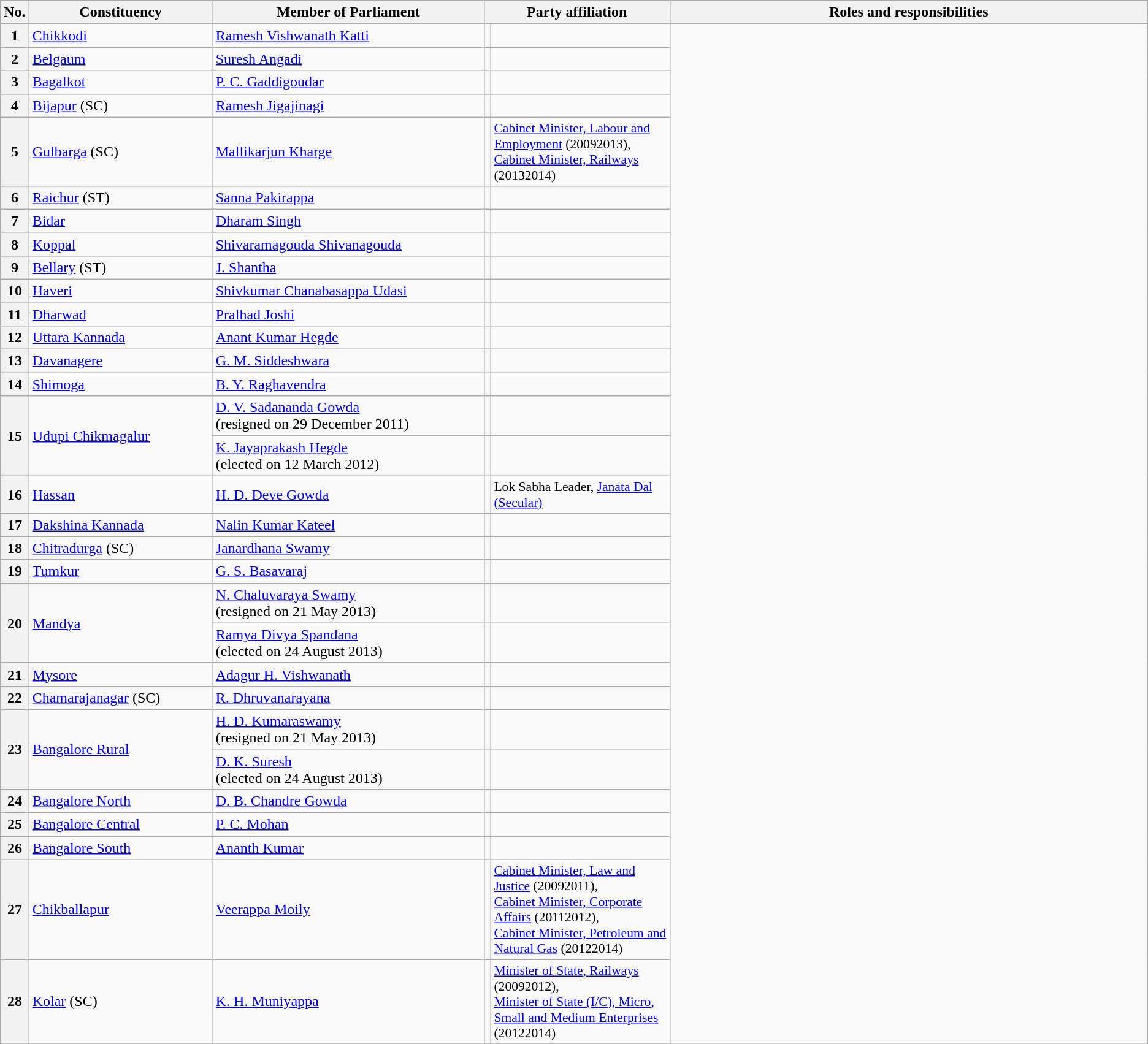<table class="wikitable">
<tr style="text-align:center;">
<th>No.</th>
<th style="width:12em">Constituency</th>
<th style="width:18em">Member of Parliament</th>
<th colspan="2" style="width:18em">Party affiliation</th>
<th style="width:32em">Roles and responsibilities</th>
</tr>
<tr>
<th>1</th>
<td><a href='#'>Chikkodi</a></td>
<td><a href='#'>Ramesh Vishwanath Katti</a></td>
<td></td>
<td></td>
</tr>
<tr>
<th>2</th>
<td><a href='#'>Belgaum</a></td>
<td><a href='#'>Suresh Angadi</a></td>
<td></td>
<td></td>
</tr>
<tr>
<th>3</th>
<td><a href='#'>Bagalkot</a></td>
<td><a href='#'>P. C. Gaddigoudar</a></td>
<td></td>
<td></td>
</tr>
<tr>
<th>4</th>
<td><a href='#'>Bijapur</a> (SC)</td>
<td><a href='#'>Ramesh Jigajinagi</a></td>
<td></td>
<td></td>
</tr>
<tr>
<th>5</th>
<td><a href='#'>Gulbarga</a> (SC)</td>
<td><a href='#'>Mallikarjun Kharge</a></td>
<td></td>
<td style="font-size:90%"><a href='#'>Cabinet Minister, Labour and Employment</a> (20092013),<br><a href='#'>Cabinet Minister, Railways</a> (20132014)</td>
</tr>
<tr>
<th>6</th>
<td><a href='#'>Raichur</a> (ST)</td>
<td><a href='#'>Sanna Pakirappa</a></td>
<td></td>
<td></td>
</tr>
<tr>
<th>7</th>
<td><a href='#'>Bidar</a></td>
<td><a href='#'>Dharam Singh</a></td>
<td></td>
<td></td>
</tr>
<tr>
<th>8</th>
<td><a href='#'>Koppal</a></td>
<td><a href='#'>Shivaramagouda Shivanagouda</a></td>
<td></td>
<td></td>
</tr>
<tr>
<th>9</th>
<td><a href='#'>Bellary</a> (ST)</td>
<td><a href='#'>J. Shantha</a></td>
<td></td>
<td></td>
</tr>
<tr>
<th>10</th>
<td><a href='#'>Haveri</a></td>
<td><a href='#'>Shivkumar Chanabasappa Udasi</a></td>
<td></td>
<td></td>
</tr>
<tr>
<th>11</th>
<td><a href='#'>Dharwad</a></td>
<td><a href='#'>Pralhad Joshi</a></td>
<td></td>
<td></td>
</tr>
<tr>
<th>12</th>
<td><a href='#'>Uttara Kannada</a></td>
<td><a href='#'>Anant Kumar Hegde</a></td>
<td></td>
<td></td>
</tr>
<tr>
<th>13</th>
<td><a href='#'>Davanagere</a></td>
<td><a href='#'>G. M. Siddeshwara</a></td>
<td></td>
<td></td>
</tr>
<tr>
<th>14</th>
<td><a href='#'>Shimoga</a></td>
<td><a href='#'>B. Y. Raghavendra</a></td>
<td></td>
<td></td>
</tr>
<tr>
<th rowspan="2">15</th>
<td rowspan="2"><a href='#'>Udupi Chikmagalur</a></td>
<td><a href='#'>D. V. Sadananda Gowda</a><br>(resigned on 29 December 2011)</td>
<td></td>
<td></td>
</tr>
<tr>
<td><a href='#'>K. Jayaprakash Hegde</a><br>(elected on 12 March 2012)</td>
<td></td>
<td></td>
</tr>
<tr>
<th>16</th>
<td><a href='#'>Hassan</a></td>
<td><a href='#'>H. D. Deve Gowda</a></td>
<td></td>
<td style="font-size:90%">Lok Sabha Leader, <a href='#'>Janata Dal (Secular)</a></td>
</tr>
<tr>
<th>17</th>
<td><a href='#'>Dakshina Kannada</a></td>
<td><a href='#'>Nalin Kumar Kateel</a></td>
<td></td>
<td></td>
</tr>
<tr>
<th>18</th>
<td><a href='#'>Chitradurga</a> (SC)</td>
<td><a href='#'>Janardhana Swamy</a></td>
<td></td>
<td></td>
</tr>
<tr>
<th>19</th>
<td><a href='#'>Tumkur</a></td>
<td><a href='#'>G. S. Basavaraj</a></td>
<td></td>
<td></td>
</tr>
<tr>
<th rowspan="2">20</th>
<td rowspan="2"><a href='#'>Mandya</a></td>
<td><a href='#'>N. Chaluvaraya Swamy</a><br>(resigned on 21 May 2013)</td>
<td></td>
<td></td>
</tr>
<tr>
<td><a href='#'>Ramya Divya Spandana</a><br>(elected on 24 August 2013)</td>
<td></td>
<td></td>
</tr>
<tr>
<th>21</th>
<td><a href='#'>Mysore</a></td>
<td><a href='#'>Adagur H. Vishwanath</a></td>
<td></td>
<td></td>
</tr>
<tr>
<th>22</th>
<td><a href='#'>Chamarajanagar</a> (SC)</td>
<td><a href='#'>R. Dhruvanarayana</a></td>
<td></td>
<td></td>
</tr>
<tr>
<th rowspan="2">23</th>
<td rowspan="2"><a href='#'>Bangalore Rural</a></td>
<td><a href='#'>H. D. Kumaraswamy</a><br>(resigned on 21 May 2013)</td>
<td></td>
<td></td>
</tr>
<tr>
<td><a href='#'>D. K. Suresh</a><br>(elected on 24 August 2013)</td>
<td></td>
<td></td>
</tr>
<tr>
<th>24</th>
<td><a href='#'>Bangalore North</a></td>
<td><a href='#'>D. B. Chandre Gowda</a></td>
<td></td>
<td></td>
</tr>
<tr>
<th>25</th>
<td><a href='#'>Bangalore Central</a></td>
<td><a href='#'>P. C. Mohan</a></td>
<td></td>
<td></td>
</tr>
<tr>
<th>26</th>
<td><a href='#'>Bangalore South</a></td>
<td><a href='#'>Ananth Kumar</a></td>
<td></td>
<td></td>
</tr>
<tr>
<th>27</th>
<td><a href='#'>Chikballapur</a></td>
<td><a href='#'>Veerappa Moily</a></td>
<td></td>
<td style="font-size:90%"><a href='#'>Cabinet Minister, Law and Justice</a> (20092011),<br><a href='#'>Cabinet Minister, Corporate Affairs</a> (20112012),<br><a href='#'>Cabinet Minister, Petroleum and Natural Gas</a> (20122014)</td>
</tr>
<tr>
<th>28</th>
<td><a href='#'>Kolar</a> (SC)</td>
<td><a href='#'>K. H. Muniyappa</a></td>
<td></td>
<td style="font-size:90%"><a href='#'>Minister of State, Railways</a> (20092012),<br><a href='#'>Minister of State (I/C), Micro, Small and Medium Enterprises</a> (20122014)</td>
</tr>
<tr>
</tr>
</table>
